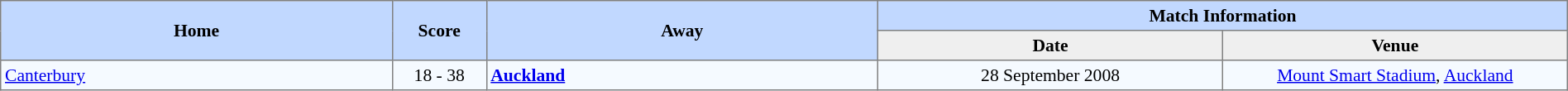<table border=1 style="border-collapse:collapse; font-size:90%; text-align:center;" cellpadding=3 cellspacing=0 width=100%>
<tr bgcolor=#C1D8FF>
<th rowspan=2 width=25%>Home</th>
<th rowspan=2 width=6%>Score</th>
<th rowspan=2 width=25%>Away</th>
<th colspan=6>Match Information</th>
</tr>
<tr bgcolor=#EFEFEF>
<th width=22%>Date</th>
<th width=22%>Venue</th>
</tr>
<tr bgcolor=#F5FAFF>
<td align=left><a href='#'>Canterbury</a></td>
<td>18 - 38</td>
<td align=left><strong><a href='#'>Auckland</a></strong></td>
<td>28 September 2008</td>
<td><a href='#'>Mount Smart Stadium</a>, <a href='#'>Auckland</a></td>
</tr>
</table>
